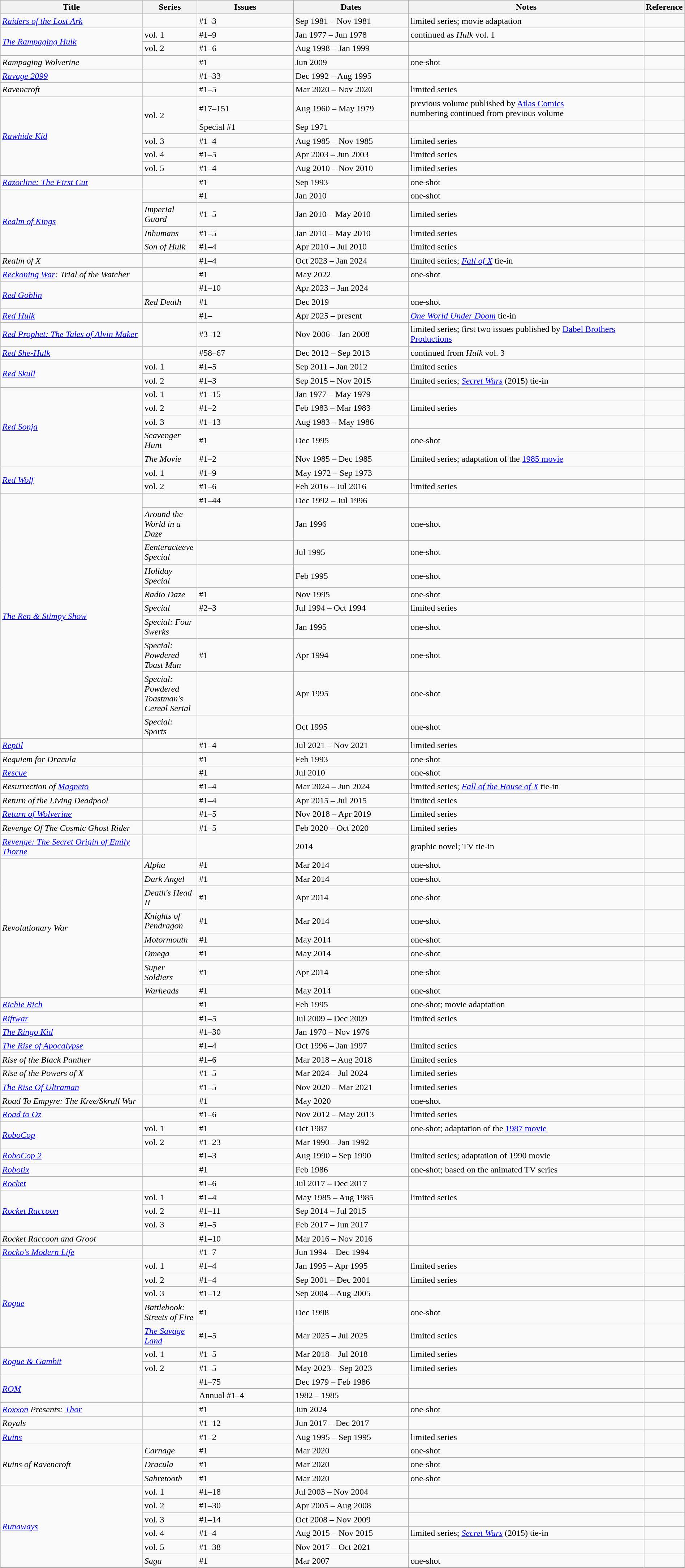<table class="wikitable sortable" style="width:100%;">
<tr>
<th width=22%>Title</th>
<th width=8%>Series</th>
<th width=15%>Issues</th>
<th width=18%>Dates</th>
<th width=37%>Notes</th>
<th>Reference</th>
</tr>
<tr>
<td><em><a href='#'>Raiders of the Lost Ark</a></em></td>
<td></td>
<td>#1–3</td>
<td>Sep 1981 – Nov 1981</td>
<td>limited series; movie adaptation</td>
<td></td>
</tr>
<tr>
<td rowspan="2"><em><a href='#'>The Rampaging Hulk</a></em></td>
<td>vol. 1</td>
<td>#1–9</td>
<td>Jan 1977 – Jun 1978</td>
<td>continued as <em>Hulk</em> vol. 1</td>
<td></td>
</tr>
<tr>
<td>vol. 2</td>
<td>#1–6</td>
<td>Aug 1998 – Jan 1999</td>
<td></td>
<td></td>
</tr>
<tr>
<td><em>Rampaging Wolverine</em></td>
<td></td>
<td>#1</td>
<td>Jun 2009</td>
<td>one-shot</td>
<td></td>
</tr>
<tr>
<td><em><a href='#'>Ravage 2099</a></em></td>
<td></td>
<td>#1–33</td>
<td>Dec 1992 – Aug 1995</td>
<td></td>
<td></td>
</tr>
<tr>
<td><em>Ravencroft</em></td>
<td></td>
<td>#1–5</td>
<td>Mar 2020 – Nov 2020</td>
<td>limited series</td>
<td></td>
</tr>
<tr>
<td rowspan="5"><em><a href='#'>Rawhide Kid</a></em></td>
<td rowspan="2">vol. 2</td>
<td>#17–151</td>
<td>Aug 1960 – May 1979</td>
<td>previous volume published by <a href='#'>Atlas Comics</a><br>numbering continued from previous volume</td>
<td></td>
</tr>
<tr>
<td>Special #1</td>
<td>Sep 1971</td>
<td></td>
<td></td>
</tr>
<tr>
<td>vol. 3</td>
<td>#1–4</td>
<td>Aug 1985 – Nov 1985</td>
<td>limited series</td>
<td></td>
</tr>
<tr>
<td>vol. 4</td>
<td>#1–5</td>
<td>Apr 2003 – Jun 2003</td>
<td>limited series</td>
<td></td>
</tr>
<tr>
<td>vol. 5</td>
<td>#1–4</td>
<td>Aug 2010 – Nov 2010</td>
<td>limited series</td>
<td></td>
</tr>
<tr>
<td><em><a href='#'>Razorline: The First Cut</a></em></td>
<td></td>
<td>#1</td>
<td>Sep 1993</td>
<td>one-shot</td>
<td></td>
</tr>
<tr>
<td rowspan="4"><em><a href='#'>Realm of Kings</a></em></td>
<td></td>
<td>#1</td>
<td>Jan 2010</td>
<td>one-shot</td>
<td></td>
</tr>
<tr>
<td><em>Imperial Guard</em></td>
<td>#1–5</td>
<td>Jan 2010 – May 2010</td>
<td>limited series</td>
<td></td>
</tr>
<tr>
<td><em>Inhumans</em></td>
<td>#1–5</td>
<td>Jan 2010 – May 2010</td>
<td>limited series</td>
<td></td>
</tr>
<tr>
<td><em>Son of Hulk</em></td>
<td>#1–4</td>
<td>Apr 2010 – Jul 2010</td>
<td>limited series</td>
<td></td>
</tr>
<tr>
<td><em>Realm of X</em></td>
<td></td>
<td>#1–4</td>
<td>Oct 2023 – Jan 2024</td>
<td>limited series; <em><a href='#'>Fall of X</a></em> tie-in</td>
<td></td>
</tr>
<tr>
<td><em><a href='#'>Reckoning War</a>: Trial of the Watcher</em></td>
<td></td>
<td>#1</td>
<td>May 2022</td>
<td>one-shot</td>
<td></td>
</tr>
<tr>
<td rowspan="2"><em><a href='#'>Red Goblin</a></em></td>
<td></td>
<td>#1–10</td>
<td>Apr 2023 – Jan 2024</td>
<td></td>
<td></td>
</tr>
<tr>
<td><em>Red Death</em></td>
<td>#1</td>
<td>Dec 2019</td>
<td>one-shot</td>
<td></td>
</tr>
<tr>
<td><em><a href='#'>Red Hulk</a></em></td>
<td></td>
<td>#1–</td>
<td>Apr 2025 – present</td>
<td><em><a href='#'>One World Under Doom</a></em> tie-in</td>
<td></td>
</tr>
<tr>
<td><em><a href='#'>Red Prophet: The Tales of Alvin Maker</a></em></td>
<td></td>
<td>#3–12</td>
<td>Nov 2006 – Jan 2008</td>
<td>limited series; first two issues published by <a href='#'>Dabel Brothers Productions</a></td>
<td></td>
</tr>
<tr>
<td><em><a href='#'>Red She-Hulk</a></em></td>
<td></td>
<td>#58–67</td>
<td>Dec 2012 – Sep 2013</td>
<td>continued from <em>Hulk</em> vol. 3</td>
<td></td>
</tr>
<tr>
<td rowspan="2"><em><a href='#'>Red Skull</a></em></td>
<td>vol. 1</td>
<td>#1–5</td>
<td>Sep 2011 – Jan 2012</td>
<td>limited series</td>
<td></td>
</tr>
<tr>
<td>vol. 2</td>
<td>#1–3</td>
<td>Sep 2015 – Nov 2015</td>
<td>limited series; <em><a href='#'>Secret Wars</a></em> (2015) tie-in</td>
<td></td>
</tr>
<tr>
<td rowspan="5"><em><a href='#'>Red Sonja</a></em></td>
<td>vol. 1</td>
<td>#1–15</td>
<td>Jan 1977 – May 1979</td>
<td></td>
<td></td>
</tr>
<tr>
<td>vol. 2</td>
<td>#1–2</td>
<td>Feb 1983 – Mar 1983</td>
<td>limited series</td>
<td></td>
</tr>
<tr>
<td>vol. 3</td>
<td>#1–13</td>
<td>Aug 1983 – May 1986</td>
<td></td>
<td></td>
</tr>
<tr>
<td><em>Scavenger Hunt</em></td>
<td>#1</td>
<td>Dec 1995</td>
<td>one-shot</td>
<td></td>
</tr>
<tr>
<td><em>The Movie</em></td>
<td>#1–2</td>
<td>Nov 1985 – Dec 1985</td>
<td>limited series; adaptation of the <a href='#'>1985 movie</a></td>
<td></td>
</tr>
<tr>
<td rowspan="2"><em><a href='#'>Red Wolf</a></em></td>
<td>vol. 1</td>
<td>#1–9</td>
<td>May 1972 – Sep 1973</td>
<td></td>
<td></td>
</tr>
<tr>
<td>vol. 2</td>
<td>#1–6</td>
<td>Feb 2016 – Jul 2016</td>
<td>limited series</td>
<td></td>
</tr>
<tr>
<td rowspan="10"><em><a href='#'>The Ren & Stimpy Show</a></em></td>
<td></td>
<td>#1–44</td>
<td>Dec 1992 – Jul 1996</td>
<td></td>
<td></td>
</tr>
<tr>
<td><em>Around the World in a Daze</em></td>
<td></td>
<td>Jan 1996</td>
<td>one-shot</td>
<td></td>
</tr>
<tr>
<td><em>Eenteracteeve Special</em></td>
<td></td>
<td>Jul 1995</td>
<td>one-shot</td>
<td></td>
</tr>
<tr>
<td><em>Holiday Special</em></td>
<td></td>
<td>Feb 1995</td>
<td>one-shot</td>
<td></td>
</tr>
<tr>
<td><em>Radio Daze</em></td>
<td>#1</td>
<td>Nov 1995</td>
<td>one-shot</td>
<td></td>
</tr>
<tr>
<td><em>Special</em></td>
<td>#2–3</td>
<td>Jul 1994 – Oct 1994</td>
<td>limited series</td>
<td></td>
</tr>
<tr>
<td><em>Special: Four Swerks</em></td>
<td></td>
<td>Jan 1995</td>
<td>one-shot</td>
<td></td>
</tr>
<tr>
<td><em>Special: Powdered Toast Man</em></td>
<td>#1</td>
<td>Apr 1994</td>
<td>one-shot</td>
<td></td>
</tr>
<tr>
<td><em>Special: Powdered Toastman's Cereal Serial</em></td>
<td></td>
<td>Apr 1995</td>
<td>one-shot</td>
<td></td>
</tr>
<tr>
<td><em>Special: Sports</em></td>
<td></td>
<td>Oct 1995</td>
<td>one-shot</td>
<td></td>
</tr>
<tr>
<td><em><a href='#'>Reptil</a></em></td>
<td></td>
<td>#1–4</td>
<td>Jul 2021 – Nov 2021</td>
<td>limited series</td>
<td></td>
</tr>
<tr>
<td><em>Requiem for Dracula</em></td>
<td></td>
<td>#1</td>
<td>Feb 1993</td>
<td>one-shot</td>
<td></td>
</tr>
<tr>
<td><em><a href='#'>Rescue</a></em></td>
<td></td>
<td>#1</td>
<td>Jul 2010</td>
<td>one-shot</td>
<td></td>
</tr>
<tr>
<td><em>Resurrection of <a href='#'>Magneto</a></em></td>
<td></td>
<td>#1–4</td>
<td>Mar 2024 – Jun 2024</td>
<td>limited series; <em><a href='#'>Fall of the House of X</a></em> tie-in</td>
<td></td>
</tr>
<tr>
<td><em>Return of the Living Deadpool</em></td>
<td></td>
<td>#1–4</td>
<td>Apr 2015 – Jul 2015</td>
<td>limited series</td>
<td></td>
</tr>
<tr>
<td><em><a href='#'>Return of Wolverine</a></em></td>
<td></td>
<td>#1–5</td>
<td>Nov 2018 – Apr 2019</td>
<td>limited series</td>
<td></td>
</tr>
<tr>
<td><em>Revenge Of The Cosmic Ghost Rider</em></td>
<td></td>
<td>#1–5</td>
<td>Feb 2020 – Oct 2020</td>
<td>limited series</td>
<td></td>
</tr>
<tr>
<td><em><a href='#'>Revenge: The Secret Origin of Emily Thorne</a></em></td>
<td></td>
<td></td>
<td>2014</td>
<td>graphic novel; TV tie-in</td>
<td></td>
</tr>
<tr>
<td rowspan="8"><em>Revolutionary War</em></td>
<td><em>Alpha</em></td>
<td>#1</td>
<td>Mar 2014</td>
<td>one-shot</td>
<td></td>
</tr>
<tr>
<td><em>Dark Angel</em></td>
<td>#1</td>
<td>Mar 2014</td>
<td>one-shot</td>
<td></td>
</tr>
<tr>
<td><em>Death's Head II</em></td>
<td>#1</td>
<td>Apr 2014</td>
<td>one-shot</td>
<td></td>
</tr>
<tr>
<td><em>Knights of Pendragon</em></td>
<td>#1</td>
<td>Mar 2014</td>
<td>one-shot</td>
<td></td>
</tr>
<tr>
<td><em>Motormouth</em></td>
<td>#1</td>
<td>May 2014</td>
<td>one-shot</td>
<td></td>
</tr>
<tr>
<td><em>Omega</em></td>
<td>#1</td>
<td>May 2014</td>
<td>one-shot</td>
<td></td>
</tr>
<tr>
<td><em>Super Soldiers</em></td>
<td>#1</td>
<td>Apr 2014</td>
<td>one-shot</td>
<td></td>
</tr>
<tr>
<td><em>Warheads</em></td>
<td>#1</td>
<td>May 2014</td>
<td>one-shot</td>
<td></td>
</tr>
<tr>
<td><em><a href='#'>Richie Rich</a></em></td>
<td></td>
<td>#1</td>
<td>Feb 1995</td>
<td>one-shot; movie adaptation</td>
<td></td>
</tr>
<tr>
<td><em><a href='#'>Riftwar</a></em></td>
<td></td>
<td>#1–5</td>
<td>Jul 2009 – Dec 2009</td>
<td>limited series</td>
<td></td>
</tr>
<tr>
<td><em><a href='#'>The Ringo Kid</a></em></td>
<td></td>
<td>#1–30</td>
<td>Jan 1970 – Nov 1976</td>
<td></td>
<td></td>
</tr>
<tr>
<td><em><a href='#'>The Rise of Apocalypse</a></em></td>
<td></td>
<td>#1–4</td>
<td>Oct 1996 – Jan 1997</td>
<td>limited series</td>
<td></td>
</tr>
<tr>
<td><em>Rise of the Black Panther</em></td>
<td></td>
<td>#1–6</td>
<td>Mar 2018 – Aug 2018</td>
<td>limited series</td>
<td></td>
</tr>
<tr>
<td><em>Rise of the Powers of X</em></td>
<td></td>
<td>#1–5</td>
<td>Mar 2024 – Jul 2024</td>
<td>limited series</td>
<td></td>
</tr>
<tr>
<td><em><a href='#'>The Rise Of Ultraman</a></em></td>
<td></td>
<td>#1–5</td>
<td>Nov 2020 – Mar 2021</td>
<td>limited series</td>
<td></td>
</tr>
<tr>
<td><em>Road To Empyre: The Kree/Skrull War</em></td>
<td></td>
<td>#1</td>
<td>May 2020</td>
<td>one-shot</td>
<td></td>
</tr>
<tr>
<td><em><a href='#'>Road to Oz</a></em></td>
<td></td>
<td>#1–6</td>
<td>Nov 2012 – May 2013</td>
<td>limited series</td>
<td></td>
</tr>
<tr>
<td rowspan="2"><em><a href='#'>RoboCop</a></em></td>
<td>vol. 1</td>
<td>#1</td>
<td>Oct 1987</td>
<td>one-shot; adaptation of the <a href='#'>1987 movie</a></td>
<td></td>
</tr>
<tr>
<td>vol. 2</td>
<td>#1–23</td>
<td>Mar 1990 – Jan 1992</td>
<td></td>
<td></td>
</tr>
<tr>
<td><em><a href='#'>RoboCop 2</a></em></td>
<td></td>
<td>#1–3</td>
<td>Aug 1990 – Sep 1990</td>
<td>limited series; adaptation of 1990 movie</td>
<td></td>
</tr>
<tr>
<td><em><a href='#'>Robotix</a></em></td>
<td></td>
<td>#1</td>
<td>Feb 1986</td>
<td>one-shot; based on the animated TV series</td>
<td></td>
</tr>
<tr>
<td><em><a href='#'>Rocket</a></em></td>
<td></td>
<td>#1–6</td>
<td>Jul 2017 – Dec 2017</td>
<td></td>
<td></td>
</tr>
<tr>
<td rowspan="3"><em><a href='#'>Rocket Raccoon</a></em></td>
<td>vol. 1</td>
<td>#1–4</td>
<td>May 1985 – Aug 1985</td>
<td>limited series</td>
<td></td>
</tr>
<tr>
<td>vol. 2</td>
<td>#1–11</td>
<td>Sep 2014 – Jul 2015</td>
<td></td>
<td></td>
</tr>
<tr>
<td>vol. 3</td>
<td>#1–5</td>
<td>Feb 2017 – Jun 2017</td>
<td></td>
<td></td>
</tr>
<tr>
<td><em>Rocket Raccoon and Groot</em></td>
<td></td>
<td>#1–10</td>
<td>Mar 2016 – Nov 2016</td>
<td></td>
<td></td>
</tr>
<tr>
<td><em><a href='#'>Rocko's Modern Life</a></em></td>
<td></td>
<td>#1–7</td>
<td>Jun 1994 – Dec 1994</td>
<td></td>
<td></td>
</tr>
<tr>
<td rowspan="5"><em><a href='#'>Rogue</a></em></td>
<td>vol. 1</td>
<td>#1–4</td>
<td>Jan 1995 – Apr 1995</td>
<td>limited series</td>
<td></td>
</tr>
<tr>
<td>vol. 2</td>
<td>#1–4</td>
<td>Sep 2001 – Dec 2001</td>
<td>limited series</td>
<td></td>
</tr>
<tr>
<td>vol. 3</td>
<td>#1–12</td>
<td>Sep 2004 – Aug 2005</td>
<td></td>
<td></td>
</tr>
<tr>
<td><em>Battlebook: Streets of Fire</em></td>
<td>#1</td>
<td>Dec 1998</td>
<td>one-shot</td>
<td></td>
</tr>
<tr>
<td><em><a href='#'>The Savage Land</a></em></td>
<td>#1–5</td>
<td>Mar 2025 – Jul 2025</td>
<td>limited series</td>
<td></td>
</tr>
<tr>
<td rowspan="2"><em><a href='#'>Rogue & Gambit</a></em></td>
<td>vol. 1</td>
<td>#1–5</td>
<td>Mar 2018 – Jul 2018</td>
<td>limited series</td>
<td></td>
</tr>
<tr>
<td>vol. 2</td>
<td>#1–5</td>
<td>May 2023 – Sep 2023</td>
<td>limited series</td>
<td></td>
</tr>
<tr>
<td rowspan="2"><em><a href='#'>ROM</a></em></td>
<td rowspan="2"></td>
<td>#1–75</td>
<td>Dec 1979 – Feb 1986</td>
<td></td>
<td></td>
</tr>
<tr>
<td>Annual #1–4</td>
<td>1982 – 1985</td>
<td></td>
<td></td>
</tr>
<tr>
<td><em><a href='#'>Roxxon</a> Presents: <a href='#'>Thor</a></em></td>
<td></td>
<td>#1</td>
<td>Jun 2024</td>
<td>one-shot</td>
<td></td>
</tr>
<tr>
<td><em>Royals</em></td>
<td></td>
<td>#1–12</td>
<td>Jun 2017 – Dec 2017</td>
<td></td>
<td></td>
</tr>
<tr>
<td><em><a href='#'>Ruins</a></em></td>
<td></td>
<td>#1–2</td>
<td>Aug 1995 – Sep 1995</td>
<td>limited series</td>
<td></td>
</tr>
<tr>
<td rowspan="3"><em>Ruins of Ravencroft</em></td>
<td><em>Carnage</em></td>
<td>#1</td>
<td>Mar 2020</td>
<td>one-shot</td>
<td></td>
</tr>
<tr>
<td><em>Dracula</em></td>
<td>#1</td>
<td>Mar 2020</td>
<td>one-shot</td>
<td></td>
</tr>
<tr>
<td><em>Sabretooth</em></td>
<td>#1</td>
<td>Mar 2020</td>
<td>one-shot</td>
<td></td>
</tr>
<tr>
<td rowspan="6"><em><a href='#'>Runaways</a></em></td>
<td>vol. 1</td>
<td>#1–18</td>
<td>Jul 2003 – Nov 2004</td>
<td></td>
<td></td>
</tr>
<tr>
<td>vol. 2</td>
<td>#1–30</td>
<td>Apr 2005 – Aug 2008</td>
<td></td>
<td></td>
</tr>
<tr>
<td>vol. 3</td>
<td>#1–14</td>
<td>Oct 2008 – Nov 2009</td>
<td></td>
<td></td>
</tr>
<tr>
<td>vol. 4</td>
<td>#1–4</td>
<td>Aug 2015 – Nov 2015</td>
<td>limited series; <em><a href='#'>Secret Wars</a></em> (2015) tie-in</td>
<td></td>
</tr>
<tr>
<td>vol. 5</td>
<td>#1–38</td>
<td>Nov 2017 – Oct 2021</td>
<td></td>
<td></td>
</tr>
<tr>
<td><em>Saga</em></td>
<td>#1</td>
<td>Mar 2007</td>
<td>one-shot</td>
<td></td>
</tr>
</table>
